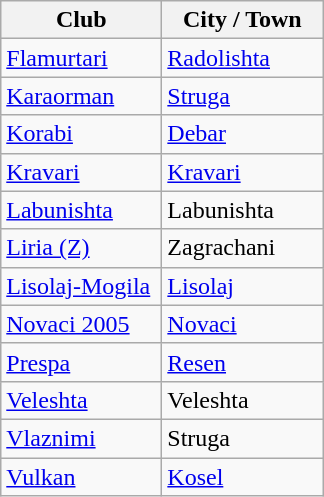<table class="wikitable sortable">
<tr>
<th width="100px">Club</th>
<th width="100px">City / Town</th>
</tr>
<tr>
<td><a href='#'>Flamurtari</a></td>
<td><a href='#'>Radolishta</a></td>
</tr>
<tr>
<td><a href='#'>Karaorman</a></td>
<td><a href='#'>Struga</a></td>
</tr>
<tr>
<td><a href='#'>Korabi</a></td>
<td><a href='#'>Debar</a></td>
</tr>
<tr>
<td><a href='#'>Kravari</a></td>
<td><a href='#'>Kravari</a></td>
</tr>
<tr>
<td><a href='#'>Labunishta</a></td>
<td>Labunishta</td>
</tr>
<tr>
<td><a href='#'>Liria (Z)</a></td>
<td>Zagrachani</td>
</tr>
<tr>
<td><a href='#'>Lisolaj-Mogila</a></td>
<td><a href='#'>Lisolaj</a></td>
</tr>
<tr>
<td><a href='#'>Novaci 2005</a></td>
<td><a href='#'>Novaci</a></td>
</tr>
<tr>
<td><a href='#'>Prespa</a></td>
<td><a href='#'>Resen</a></td>
</tr>
<tr>
<td><a href='#'>Veleshta</a></td>
<td>Veleshta</td>
</tr>
<tr>
<td><a href='#'>Vlaznimi</a></td>
<td>Struga</td>
</tr>
<tr>
<td><a href='#'>Vulkan</a></td>
<td><a href='#'>Kosel</a></td>
</tr>
</table>
